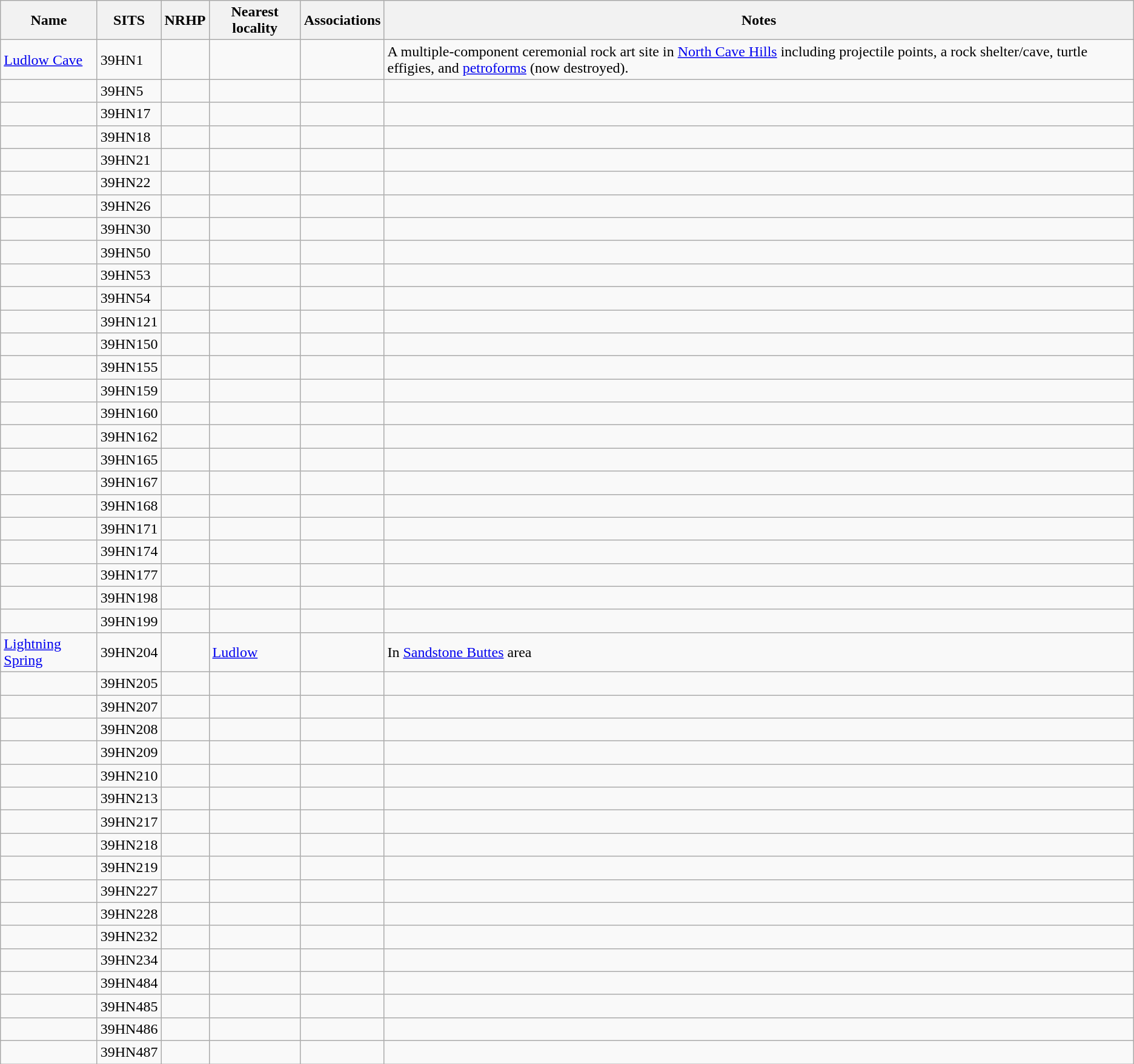<table class="wikitable sortable">
<tr>
<th scope="col">Name</th>
<th scope="col">SITS</th>
<th scope="col">NRHP</th>
<th scope="col">Nearest locality</th>
<th scope="col">Associations</th>
<th scope="col" class="unsortable">Notes</th>
</tr>
<tr>
<td><a href='#'>Ludlow Cave</a></td>
<td>39HN1</td>
<td></td>
<td></td>
<td></td>
<td>A multiple-component ceremonial rock art site in <a href='#'>North Cave Hills</a> including projectile points, a rock shelter/cave, turtle effigies, and <a href='#'>petroforms</a> (now destroyed).</td>
</tr>
<tr>
<td></td>
<td>39HN5</td>
<td></td>
<td></td>
<td></td>
<td></td>
</tr>
<tr>
<td></td>
<td>39HN17</td>
<td></td>
<td></td>
<td></td>
<td></td>
</tr>
<tr>
<td></td>
<td>39HN18</td>
<td></td>
<td></td>
<td></td>
<td></td>
</tr>
<tr>
<td></td>
<td>39HN21</td>
<td></td>
<td></td>
<td></td>
<td></td>
</tr>
<tr>
<td></td>
<td>39HN22</td>
<td></td>
<td></td>
<td></td>
<td></td>
</tr>
<tr>
<td></td>
<td>39HN26</td>
<td></td>
<td></td>
<td></td>
<td></td>
</tr>
<tr>
<td></td>
<td>39HN30</td>
<td></td>
<td></td>
<td></td>
<td></td>
</tr>
<tr>
<td></td>
<td>39HN50</td>
<td></td>
<td></td>
<td></td>
<td></td>
</tr>
<tr>
<td></td>
<td>39HN53</td>
<td></td>
<td></td>
<td></td>
<td></td>
</tr>
<tr>
<td></td>
<td>39HN54</td>
<td></td>
<td></td>
<td></td>
<td></td>
</tr>
<tr>
<td></td>
<td>39HN121</td>
<td></td>
<td></td>
<td></td>
<td></td>
</tr>
<tr>
<td></td>
<td>39HN150</td>
<td></td>
<td></td>
<td></td>
<td></td>
</tr>
<tr>
<td></td>
<td>39HN155</td>
<td></td>
<td></td>
<td></td>
<td></td>
</tr>
<tr>
<td></td>
<td>39HN159</td>
<td></td>
<td></td>
<td></td>
<td></td>
</tr>
<tr>
<td></td>
<td>39HN160</td>
<td></td>
<td></td>
<td></td>
<td></td>
</tr>
<tr>
<td></td>
<td>39HN162</td>
<td></td>
<td></td>
<td></td>
<td></td>
</tr>
<tr>
<td></td>
<td>39HN165</td>
<td></td>
<td></td>
<td></td>
<td></td>
</tr>
<tr>
<td></td>
<td>39HN167</td>
<td></td>
<td></td>
<td></td>
<td></td>
</tr>
<tr>
<td></td>
<td>39HN168</td>
<td></td>
<td></td>
<td></td>
<td></td>
</tr>
<tr>
<td></td>
<td>39HN171</td>
<td></td>
<td></td>
<td></td>
<td></td>
</tr>
<tr>
<td></td>
<td>39HN174</td>
<td></td>
<td></td>
<td></td>
<td></td>
</tr>
<tr>
<td></td>
<td>39HN177</td>
<td></td>
<td></td>
<td></td>
<td></td>
</tr>
<tr>
<td></td>
<td>39HN198</td>
<td></td>
<td></td>
<td></td>
<td></td>
</tr>
<tr>
<td></td>
<td>39HN199</td>
<td></td>
<td></td>
<td></td>
<td></td>
</tr>
<tr>
<td><a href='#'>Lightning Spring</a></td>
<td>39HN204</td>
<td></td>
<td><a href='#'>Ludlow</a></td>
<td></td>
<td>In <a href='#'>Sandstone Buttes</a> area</td>
</tr>
<tr>
<td></td>
<td>39HN205</td>
<td></td>
<td></td>
<td></td>
<td></td>
</tr>
<tr>
<td></td>
<td>39HN207</td>
<td></td>
<td></td>
<td></td>
<td></td>
</tr>
<tr>
<td></td>
<td>39HN208</td>
<td></td>
<td></td>
<td></td>
<td></td>
</tr>
<tr>
<td></td>
<td>39HN209</td>
<td></td>
<td></td>
<td></td>
<td></td>
</tr>
<tr>
<td></td>
<td>39HN210</td>
<td></td>
<td></td>
<td></td>
<td></td>
</tr>
<tr>
<td></td>
<td>39HN213</td>
<td></td>
<td></td>
<td></td>
<td></td>
</tr>
<tr>
<td></td>
<td>39HN217</td>
<td></td>
<td></td>
<td></td>
<td></td>
</tr>
<tr>
<td></td>
<td>39HN218</td>
<td></td>
<td></td>
<td></td>
<td></td>
</tr>
<tr>
<td></td>
<td>39HN219</td>
<td></td>
<td></td>
<td></td>
<td></td>
</tr>
<tr>
<td></td>
<td>39HN227</td>
<td></td>
<td></td>
<td></td>
<td></td>
</tr>
<tr>
<td></td>
<td>39HN228</td>
<td></td>
<td></td>
<td></td>
<td></td>
</tr>
<tr>
<td></td>
<td>39HN232</td>
<td></td>
<td></td>
<td></td>
<td></td>
</tr>
<tr>
<td></td>
<td>39HN234</td>
<td></td>
<td></td>
<td></td>
<td></td>
</tr>
<tr>
<td></td>
<td>39HN484</td>
<td></td>
<td></td>
<td></td>
<td></td>
</tr>
<tr>
<td></td>
<td>39HN485</td>
<td></td>
<td></td>
<td></td>
<td></td>
</tr>
<tr>
<td></td>
<td>39HN486</td>
<td></td>
<td></td>
<td></td>
<td></td>
</tr>
<tr>
<td></td>
<td>39HN487</td>
<td></td>
<td></td>
<td></td>
<td></td>
</tr>
</table>
